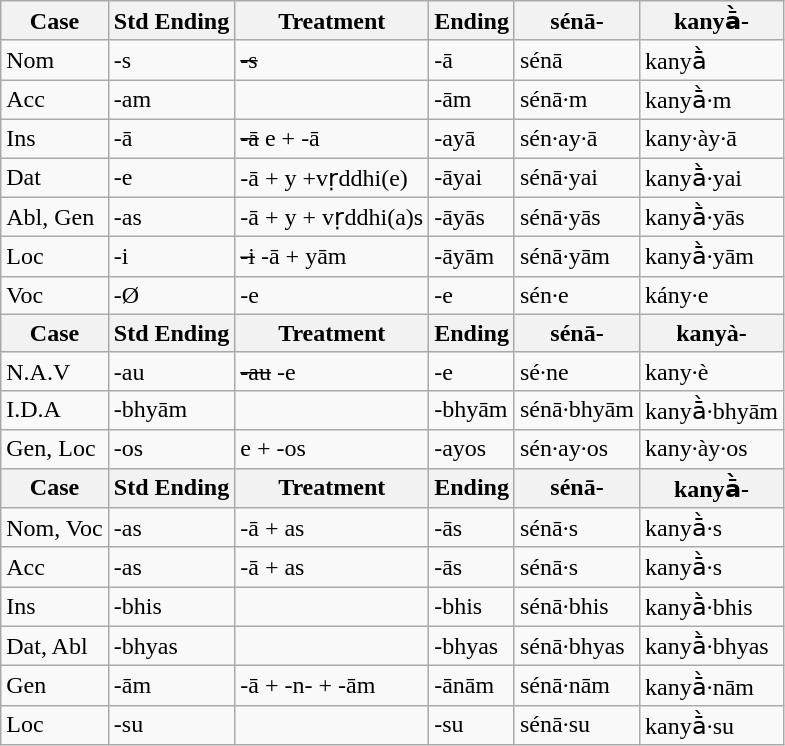<table class="wikitable">
<tr>
<th>Case</th>
<th>Std Ending</th>
<th>Treatment</th>
<th>Ending</th>
<th>sénā-</th>
<th>kanyā̀-</th>
</tr>
<tr>
<td>Nom</td>
<td>-s</td>
<td><s>-s</s></td>
<td>-ā</td>
<td>sénā</td>
<td>kanyā̀</td>
</tr>
<tr>
<td>Acc</td>
<td>-am</td>
<td></td>
<td>-ām</td>
<td>sénā·m</td>
<td>kanyā̀·m</td>
</tr>
<tr>
<td>Ins</td>
<td>-ā</td>
<td><s>-ā</s> e + -ā</td>
<td>-ayā</td>
<td>sén·ay·ā</td>
<td>kany·ày·ā</td>
</tr>
<tr>
<td>Dat</td>
<td>-e</td>
<td>-ā + y +vṛddhi(e)</td>
<td>-āyai</td>
<td>sénā·yai</td>
<td>kanyā̀·yai</td>
</tr>
<tr>
<td>Abl, Gen</td>
<td>-as</td>
<td>-ā + y + vṛddhi(a)s</td>
<td>-āyās</td>
<td>sénā·yās</td>
<td>kanyā̀·yās</td>
</tr>
<tr>
<td>Loc</td>
<td>-i</td>
<td><s>-i</s> -ā + yām</td>
<td>-āyām</td>
<td>sénā·yām</td>
<td>kanyā̀·yām</td>
</tr>
<tr>
<td>Voc </td>
<td>-Ø</td>
<td>-e</td>
<td>-e</td>
<td>sén·e</td>
<td>kány·e</td>
</tr>
<tr>
<th>Case</th>
<th>Std Ending</th>
<th>Treatment</th>
<th>Ending</th>
<th>sénā-</th>
<th>kanyà-</th>
</tr>
<tr>
<td>N.A.V</td>
<td>-au</td>
<td><s>-au</s> -e</td>
<td>-e</td>
<td>sé·ne</td>
<td>kany·è</td>
</tr>
<tr>
<td>I.D.A</td>
<td>-bhyām</td>
<td></td>
<td>-bhyām</td>
<td>sénā·bhyām</td>
<td>kanyā̀·bhyām</td>
</tr>
<tr>
<td>Gen, Loc</td>
<td>-os</td>
<td>e + -os</td>
<td>-ayos</td>
<td>sén·ay·os</td>
<td>kany·ày·os</td>
</tr>
<tr>
<th>Case</th>
<th>Std Ending</th>
<th>Treatment</th>
<th>Ending</th>
<th>sénā-</th>
<th>kanyā̀-</th>
</tr>
<tr>
<td>Nom, Voc</td>
<td>-as</td>
<td>-ā + as</td>
<td>-ās</td>
<td>sénā·s</td>
<td>kanyā̀·s</td>
</tr>
<tr>
<td>Acc</td>
<td>-as</td>
<td>-ā + as</td>
<td>-ās</td>
<td>sénā·s</td>
<td>kanyā̀·s</td>
</tr>
<tr>
<td>Ins</td>
<td>-bhis</td>
<td></td>
<td>-bhis</td>
<td>sénā·bhis</td>
<td>kanyā̀·bhis</td>
</tr>
<tr>
<td>Dat, Abl</td>
<td>-bhyas</td>
<td></td>
<td>-bhyas</td>
<td>sénā·bhyas</td>
<td>kanyā̀·bhyas</td>
</tr>
<tr>
<td>Gen</td>
<td>-ām</td>
<td>-ā + -n- + -ām</td>
<td>-ānām</td>
<td>sénā·nām</td>
<td>kanyā̀·nām</td>
</tr>
<tr>
<td>Loc</td>
<td>-su</td>
<td></td>
<td>-su</td>
<td>sénā·su</td>
<td>kanyā̀·su</td>
</tr>
</table>
